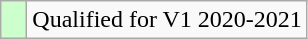<table class="wikitable" style="text-align:left;">
<tr>
<td width=10px bgcolor=#ccffcc></td>
<td>Qualified for V1 2020-2021</td>
</tr>
</table>
